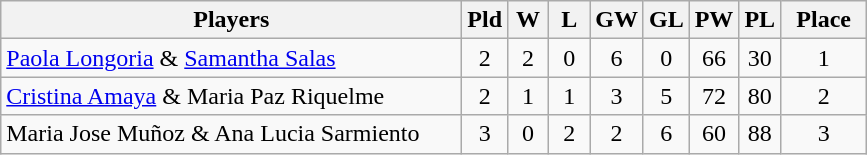<table class=wikitable style="text-align:center">
<tr>
<th width=300>Players</th>
<th width=20>Pld</th>
<th width=20>W</th>
<th width=20>L</th>
<th width=20>GW</th>
<th width=20>GL</th>
<th width=20>PW</th>
<th width=20>PL</th>
<th width=50>Place</th>
</tr>
<tr>
<td align=left> <a href='#'>Paola Longoria</a> & <a href='#'>Samantha Salas</a></td>
<td>2</td>
<td>2</td>
<td>0</td>
<td>6</td>
<td>0</td>
<td>66</td>
<td>30</td>
<td>1</td>
</tr>
<tr>
<td align=left> <a href='#'>Cristina Amaya</a> & Maria Paz Riquelme</td>
<td>2</td>
<td>1</td>
<td>1</td>
<td>3</td>
<td>5</td>
<td>72</td>
<td>80</td>
<td>2</td>
</tr>
<tr>
<td align=left> Maria Jose Muñoz & Ana Lucia Sarmiento</td>
<td>3</td>
<td>0</td>
<td>2</td>
<td>2</td>
<td>6</td>
<td>60</td>
<td>88</td>
<td>3</td>
</tr>
</table>
